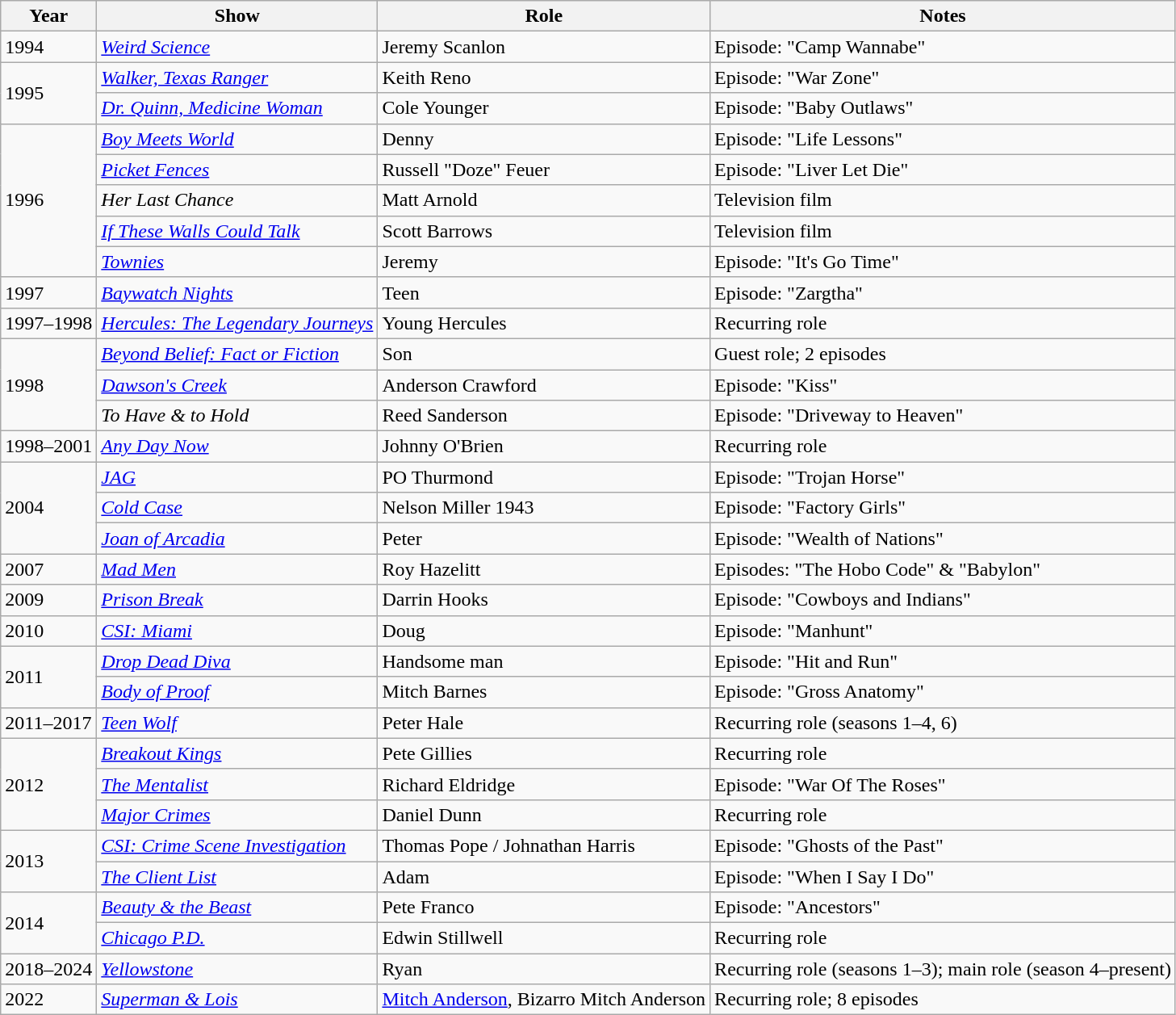<table class="wikitable">
<tr>
<th>Year</th>
<th>Show</th>
<th>Role</th>
<th>Notes</th>
</tr>
<tr>
<td>1994</td>
<td><em><a href='#'>Weird Science</a></em></td>
<td>Jeremy Scanlon</td>
<td>Episode: "Camp Wannabe"</td>
</tr>
<tr>
<td rowspan="2">1995</td>
<td><em><a href='#'>Walker, Texas Ranger</a></em></td>
<td>Keith Reno</td>
<td>Episode: "War Zone"</td>
</tr>
<tr>
<td><em><a href='#'>Dr. Quinn, Medicine Woman</a></em></td>
<td>Cole Younger</td>
<td>Episode: "Baby Outlaws"</td>
</tr>
<tr>
<td rowspan="5">1996</td>
<td><em><a href='#'>Boy Meets World</a></em></td>
<td>Denny</td>
<td>Episode: "Life Lessons"</td>
</tr>
<tr>
<td><em><a href='#'>Picket Fences</a></em></td>
<td>Russell "Doze" Feuer</td>
<td>Episode: "Liver Let Die"</td>
</tr>
<tr>
<td><em>Her Last Chance</em></td>
<td>Matt Arnold</td>
<td>Television film</td>
</tr>
<tr>
<td><em><a href='#'>If These Walls Could Talk</a></em></td>
<td>Scott Barrows</td>
<td>Television film</td>
</tr>
<tr>
<td><em><a href='#'>Townies</a></em></td>
<td>Jeremy</td>
<td>Episode: "It's Go Time"</td>
</tr>
<tr>
<td>1997</td>
<td><em><a href='#'>Baywatch Nights</a></em></td>
<td>Teen</td>
<td>Episode: "Zargtha"</td>
</tr>
<tr>
<td>1997–1998</td>
<td><em><a href='#'>Hercules: The Legendary Journeys</a></em></td>
<td>Young Hercules</td>
<td>Recurring role</td>
</tr>
<tr>
<td rowspan="3">1998</td>
<td><em><a href='#'>Beyond Belief: Fact or Fiction</a></em></td>
<td>Son</td>
<td>Guest role; 2 episodes</td>
</tr>
<tr>
<td><em><a href='#'>Dawson's Creek</a></em></td>
<td>Anderson Crawford</td>
<td>Episode: "Kiss"</td>
</tr>
<tr>
<td><em>To Have & to Hold</em></td>
<td>Reed Sanderson</td>
<td>Episode: "Driveway to Heaven"</td>
</tr>
<tr>
<td>1998–2001</td>
<td><em><a href='#'>Any Day Now</a></em></td>
<td>Johnny O'Brien</td>
<td>Recurring role</td>
</tr>
<tr>
<td rowspan="3">2004</td>
<td><em><a href='#'>JAG</a></em></td>
<td>PO Thurmond</td>
<td>Episode: "Trojan Horse"</td>
</tr>
<tr>
<td><em><a href='#'>Cold Case</a></em></td>
<td>Nelson Miller 1943</td>
<td>Episode: "Factory Girls"</td>
</tr>
<tr>
<td><em><a href='#'>Joan of Arcadia</a></em></td>
<td>Peter</td>
<td>Episode: "Wealth of Nations"</td>
</tr>
<tr>
<td>2007</td>
<td><em><a href='#'>Mad Men</a></em></td>
<td>Roy Hazelitt</td>
<td>Episodes: "The Hobo Code" & "Babylon"</td>
</tr>
<tr>
<td>2009</td>
<td><em><a href='#'>Prison Break</a></em></td>
<td>Darrin Hooks</td>
<td>Episode: "Cowboys and Indians"</td>
</tr>
<tr>
<td>2010</td>
<td><em><a href='#'>CSI: Miami</a></em></td>
<td>Doug</td>
<td>Episode: "Manhunt"</td>
</tr>
<tr>
<td rowspan="2">2011</td>
<td><em><a href='#'>Drop Dead Diva</a></em></td>
<td>Handsome man</td>
<td>Episode: "Hit and Run"</td>
</tr>
<tr>
<td><em><a href='#'>Body of Proof</a></em></td>
<td>Mitch Barnes</td>
<td>Episode: "Gross Anatomy"</td>
</tr>
<tr>
<td>2011–2017</td>
<td><em><a href='#'>Teen Wolf</a></em></td>
<td>Peter Hale</td>
<td>Recurring role (seasons 1–4, 6)</td>
</tr>
<tr>
<td rowspan="3">2012</td>
<td><em><a href='#'>Breakout Kings</a></em></td>
<td>Pete Gillies</td>
<td>Recurring role</td>
</tr>
<tr>
<td><em><a href='#'>The Mentalist</a></em></td>
<td>Richard Eldridge</td>
<td>Episode: "War Of The Roses"</td>
</tr>
<tr>
<td><em><a href='#'>Major Crimes</a></em></td>
<td>Daniel Dunn</td>
<td>Recurring role</td>
</tr>
<tr>
<td rowspan="2">2013</td>
<td><em><a href='#'>CSI: Crime Scene Investigation</a></em></td>
<td>Thomas Pope / Johnathan Harris</td>
<td>Episode: "Ghosts of the Past"</td>
</tr>
<tr>
<td><em><a href='#'>The Client List</a></em></td>
<td>Adam</td>
<td>Episode: "When I Say I Do"</td>
</tr>
<tr>
<td rowspan="2">2014</td>
<td><em><a href='#'>Beauty & the Beast</a></em></td>
<td>Pete Franco</td>
<td>Episode: "Ancestors"</td>
</tr>
<tr>
<td><em><a href='#'>Chicago P.D.</a></em></td>
<td>Edwin Stillwell</td>
<td>Recurring role</td>
</tr>
<tr>
<td>2018–2024</td>
<td><em><a href='#'>Yellowstone</a></em></td>
<td>Ryan</td>
<td>Recurring role (seasons 1–3); main role (season 4–present)</td>
</tr>
<tr>
<td>2022</td>
<td><em><a href='#'>Superman & Lois</a></em></td>
<td><a href='#'>Mitch Anderson</a>, Bizarro Mitch Anderson</td>
<td>Recurring role; 8 episodes</td>
</tr>
</table>
